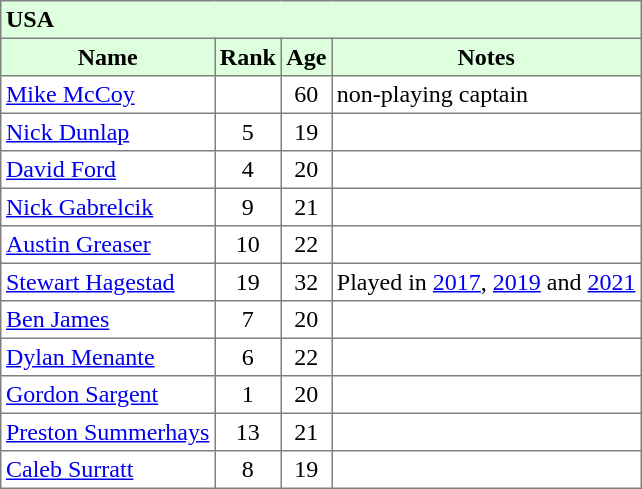<table border="1" cellpadding="3" style="border-collapse: collapse;">
<tr style="background:#ddffdd;">
<td colspan="4"> <strong>USA</strong></td>
</tr>
<tr style="background:#ddffdd;">
<th>Name</th>
<th>Rank</th>
<th>Age</th>
<th>Notes</th>
</tr>
<tr>
<td><a href='#'>Mike McCoy</a></td>
<td></td>
<td align=center>60</td>
<td>non-playing captain</td>
</tr>
<tr>
<td><a href='#'>Nick Dunlap</a></td>
<td align=center>5</td>
<td align=center>19</td>
<td></td>
</tr>
<tr>
<td><a href='#'>David Ford</a></td>
<td align=center>4</td>
<td align=center>20</td>
<td></td>
</tr>
<tr>
<td><a href='#'>Nick Gabrelcik</a></td>
<td align=center>9</td>
<td align=center>21</td>
<td></td>
</tr>
<tr>
<td><a href='#'>Austin Greaser</a></td>
<td align=center>10</td>
<td align=center>22</td>
<td></td>
</tr>
<tr>
<td><a href='#'>Stewart Hagestad</a></td>
<td align=center>19</td>
<td align=center>32</td>
<td>Played in <a href='#'>2017</a>, <a href='#'>2019</a> and <a href='#'>2021</a></td>
</tr>
<tr>
<td><a href='#'>Ben James</a></td>
<td align=center>7</td>
<td align=center>20</td>
<td></td>
</tr>
<tr>
<td><a href='#'>Dylan Menante</a></td>
<td align=center>6</td>
<td align=center>22</td>
<td></td>
</tr>
<tr>
<td><a href='#'>Gordon Sargent</a></td>
<td align=center>1</td>
<td align=center>20</td>
<td></td>
</tr>
<tr>
<td><a href='#'>Preston Summerhays</a></td>
<td align=center>13</td>
<td align=center>21</td>
<td></td>
</tr>
<tr>
<td><a href='#'>Caleb Surratt</a></td>
<td align=center>8</td>
<td align=center>19</td>
<td></td>
</tr>
</table>
